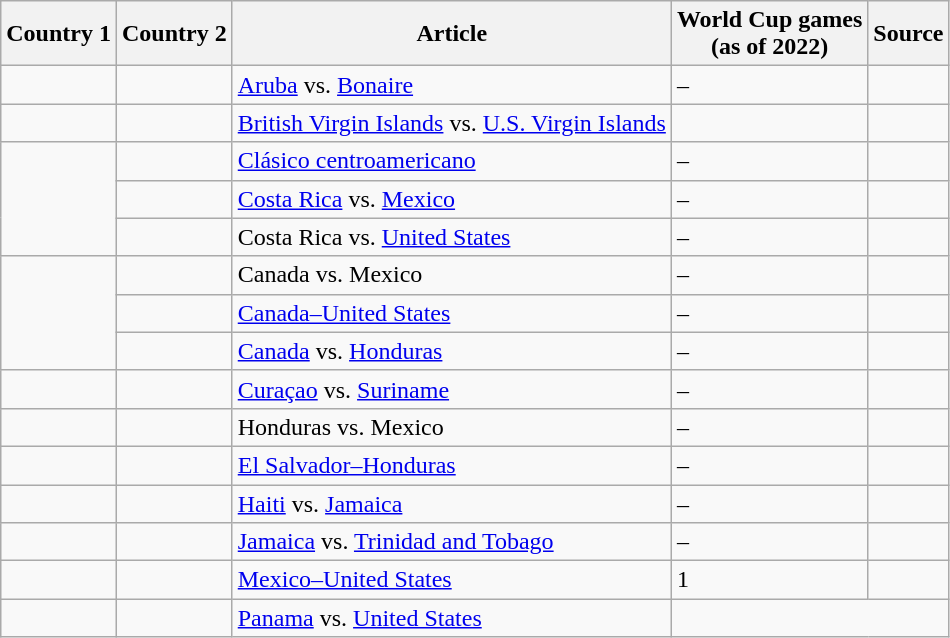<table class="wikitable">
<tr>
<th>Country 1</th>
<th>Country 2</th>
<th>Article</th>
<th>World Cup games<br>(as of 2022)</th>
<th>Source</th>
</tr>
<tr>
<td></td>
<td></td>
<td><a href='#'>Aruba</a> vs. <a href='#'>Bonaire</a></td>
<td>–</td>
<td></td>
</tr>
<tr>
<td></td>
<td></td>
<td><a href='#'>British Virgin Islands</a> vs. <a href='#'>U.S. Virgin Islands</a></td>
<td></td>
<td></td>
</tr>
<tr>
<td rowspan="3"></td>
<td></td>
<td><a href='#'>Clásico centroamericano</a></td>
<td>–</td>
<td></td>
</tr>
<tr>
<td></td>
<td><a href='#'>Costa Rica</a> vs. <a href='#'>Mexico</a></td>
<td>–</td>
<td></td>
</tr>
<tr>
<td></td>
<td>Costa Rica vs. <a href='#'>United States</a></td>
<td>–</td>
<td></td>
</tr>
<tr>
<td rowspan="3"></td>
<td></td>
<td>Canada vs. Mexico</td>
<td>–</td>
<td></td>
</tr>
<tr>
<td></td>
<td><a href='#'>Canada–United States</a></td>
<td>–</td>
<td></td>
</tr>
<tr>
<td></td>
<td><a href='#'>Canada</a> vs. <a href='#'>Honduras</a></td>
<td>–</td>
<td></td>
</tr>
<tr>
<td></td>
<td></td>
<td><a href='#'>Curaçao</a> vs. <a href='#'>Suriname</a></td>
<td>–</td>
<td></td>
</tr>
<tr>
<td></td>
<td></td>
<td>Honduras vs. Mexico</td>
<td>–</td>
<td></td>
</tr>
<tr>
<td></td>
<td></td>
<td><a href='#'>El Salvador–Honduras</a></td>
<td>–</td>
<td></td>
</tr>
<tr>
<td></td>
<td></td>
<td><a href='#'>Haiti</a> vs. <a href='#'>Jamaica</a></td>
<td>–</td>
<td></td>
</tr>
<tr>
<td></td>
<td></td>
<td><a href='#'>Jamaica</a> vs. <a href='#'>Trinidad and Tobago</a></td>
<td>–</td>
<td></td>
</tr>
<tr>
<td></td>
<td></td>
<td><a href='#'>Mexico–United States</a></td>
<td>1</td>
<td></td>
</tr>
<tr>
<td></td>
<td></td>
<td><a href='#'>Panama</a> vs. <a href='#'>United States</a></td>
</tr>
</table>
